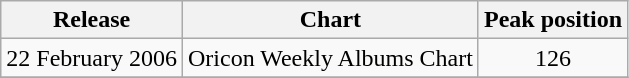<table class="wikitable">
<tr>
<th>Release</th>
<th>Chart</th>
<th>Peak position</th>
</tr>
<tr>
<td>22 February 2006</td>
<td>Oricon Weekly Albums Chart</td>
<td align="center">126</td>
</tr>
<tr>
</tr>
</table>
